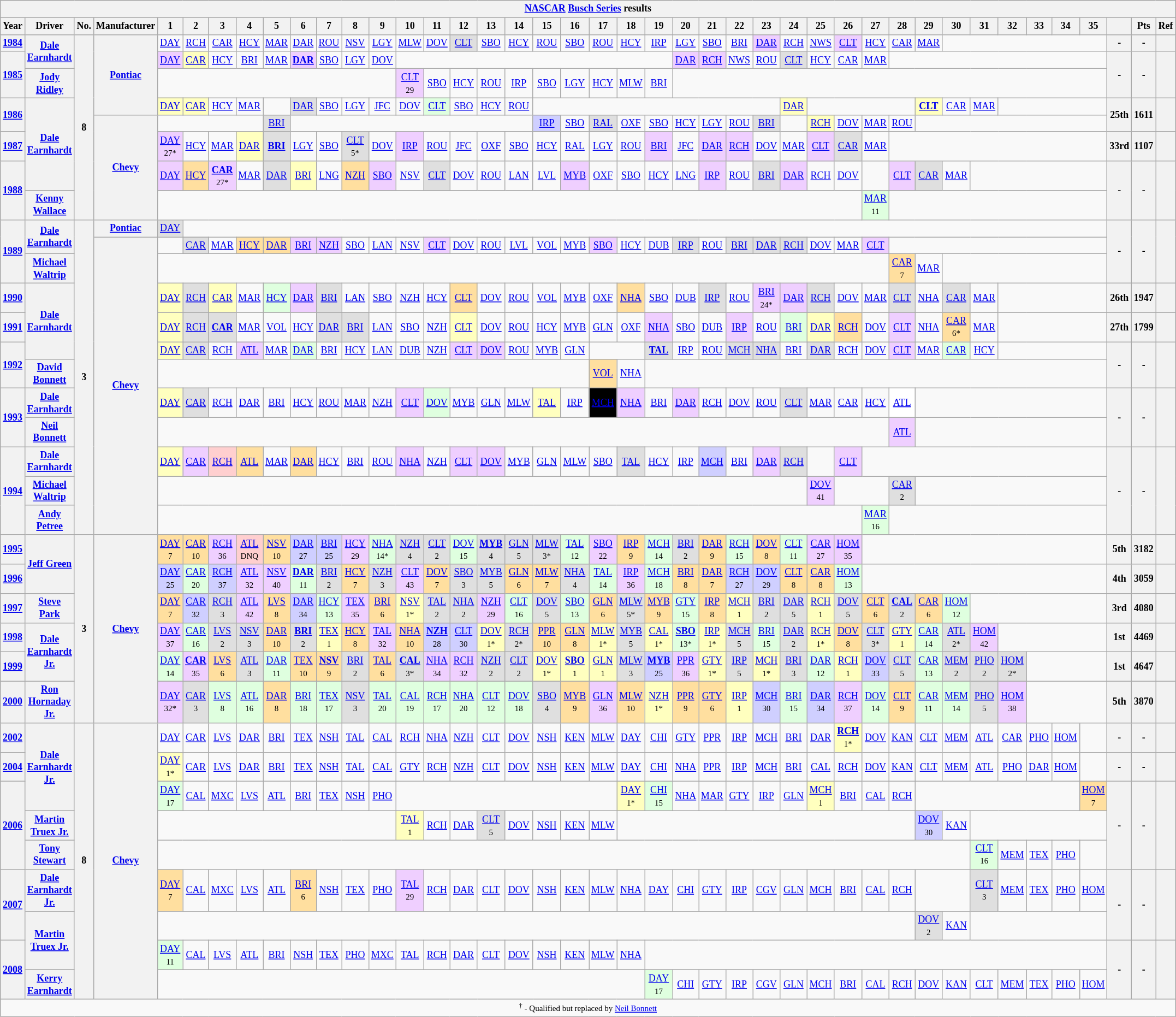<table class="wikitable" style="text-align:center; font-size:75%">
<tr>
<th colspan=42><a href='#'>NASCAR</a> <a href='#'>Busch Series</a> results</th>
</tr>
<tr>
<th>Year</th>
<th>Driver</th>
<th>No.</th>
<th>Manufacturer</th>
<th>1</th>
<th>2</th>
<th>3</th>
<th>4</th>
<th>5</th>
<th>6</th>
<th>7</th>
<th>8</th>
<th>9</th>
<th>10</th>
<th>11</th>
<th>12</th>
<th>13</th>
<th>14</th>
<th>15</th>
<th>16</th>
<th>17</th>
<th>18</th>
<th>19</th>
<th>20</th>
<th>21</th>
<th>22</th>
<th>23</th>
<th>24</th>
<th>25</th>
<th>26</th>
<th>27</th>
<th>28</th>
<th>29</th>
<th>30</th>
<th>31</th>
<th>32</th>
<th>33</th>
<th>34</th>
<th>35</th>
<th></th>
<th>Pts</th>
<th>Ref</th>
</tr>
<tr>
<th><a href='#'>1984</a></th>
<th rowspan=2><a href='#'>Dale Earnhardt</a></th>
<th rowspan=8>8</th>
<th rowspan=4><a href='#'>Pontiac</a></th>
<td><a href='#'>DAY</a></td>
<td><a href='#'>RCH</a></td>
<td><a href='#'>CAR</a></td>
<td><a href='#'>HCY</a></td>
<td><a href='#'>MAR</a></td>
<td><a href='#'>DAR</a></td>
<td><a href='#'>ROU</a></td>
<td><a href='#'>NSV</a></td>
<td><a href='#'>LGY</a></td>
<td><a href='#'>MLW</a></td>
<td><a href='#'>DOV</a></td>
<td style="background:#DFDFDF;"><a href='#'>CLT</a><br></td>
<td><a href='#'>SBO</a></td>
<td><a href='#'>HCY</a></td>
<td><a href='#'>ROU</a></td>
<td><a href='#'>SBO</a></td>
<td><a href='#'>ROU</a></td>
<td><a href='#'>HCY</a></td>
<td><a href='#'>IRP</a></td>
<td><a href='#'>LGY</a></td>
<td><a href='#'>SBO</a></td>
<td><a href='#'>BRI</a></td>
<td style="background:#EFCFFF;"><a href='#'>DAR</a><br></td>
<td><a href='#'>RCH</a></td>
<td><a href='#'>NWS</a></td>
<td style="background:#EFCFFF;"><a href='#'>CLT</a><br></td>
<td><a href='#'>HCY</a></td>
<td><a href='#'>CAR</a></td>
<td><a href='#'>MAR</a></td>
<td colspan=6></td>
<th>-</th>
<th>-</th>
<th></th>
</tr>
<tr>
<th rowspan=2><a href='#'>1985</a></th>
<td style="background:#EFCFFF;"><a href='#'>DAY</a><br></td>
<td style="background:#FFFFBF;"><a href='#'>CAR</a><br></td>
<td><a href='#'>HCY</a></td>
<td><a href='#'>BRI</a></td>
<td><a href='#'>MAR</a></td>
<td style="background:#EFCFFF;"><strong><a href='#'>DAR</a></strong><br></td>
<td><a href='#'>SBO</a></td>
<td><a href='#'>LGY</a></td>
<td><a href='#'>DOV</a></td>
<td colspan=10></td>
<td style="background:#EFCFFF;"><a href='#'>DAR</a><br></td>
<td style="background:#EFCFFF;"><a href='#'>RCH</a><br></td>
<td><a href='#'>NWS</a></td>
<td><a href='#'>ROU</a></td>
<td style="background:#DFDFDF;"><a href='#'>CLT</a><br></td>
<td><a href='#'>HCY</a></td>
<td><a href='#'>CAR</a></td>
<td><a href='#'>MAR</a></td>
<td colspan=8></td>
<th rowspan=2>-</th>
<th rowspan=2>-</th>
<th rowspan=2></th>
</tr>
<tr>
<th><a href='#'>Jody Ridley</a></th>
<td colspan=9></td>
<td style="background:#EFCFFF;"><a href='#'>CLT</a><br><small>29</small></td>
<td><a href='#'>SBO</a></td>
<td><a href='#'>HCY</a></td>
<td><a href='#'>ROU</a></td>
<td><a href='#'>IRP</a></td>
<td><a href='#'>SBO</a></td>
<td><a href='#'>LGY</a></td>
<td><a href='#'>HCY</a></td>
<td><a href='#'>MLW</a></td>
<td><a href='#'>BRI</a></td>
<td colspan=16></td>
</tr>
<tr>
<th rowspan=2><a href='#'>1986</a></th>
<th rowspan=4><a href='#'>Dale Earnhardt</a></th>
<td style="background:#FFFFBF;"><a href='#'>DAY</a><br></td>
<td style="background:#FFFFBF;"><a href='#'>CAR</a><br></td>
<td><a href='#'>HCY</a></td>
<td><a href='#'>MAR</a></td>
<td></td>
<td style="background:#DFDFDF;"><a href='#'>DAR</a><br></td>
<td><a href='#'>SBO</a></td>
<td><a href='#'>LGY</a></td>
<td><a href='#'>JFC</a></td>
<td><a href='#'>DOV</a></td>
<td style="background:#DFFFDF;"><a href='#'>CLT</a><br></td>
<td><a href='#'>SBO</a></td>
<td><a href='#'>HCY</a></td>
<td><a href='#'>ROU</a></td>
<td colspan=9></td>
<td style="background:#FFFFBF;"><a href='#'>DAR</a><br></td>
<td colspan=4></td>
<td style="background:#FFFFBF;"><strong><a href='#'>CLT</a></strong><br></td>
<td><a href='#'>CAR</a></td>
<td><a href='#'>MAR</a></td>
<td colspan=4></td>
<th rowspan=2>25th</th>
<th rowspan=2>1611</th>
<th rowspan=2></th>
</tr>
<tr>
<th rowspan=4><a href='#'>Chevy</a></th>
<td colspan=4></td>
<td style="background:#DFDFDF;"><a href='#'>BRI</a><br></td>
<td colspan=9></td>
<td style="background:#CFCFFF;"><a href='#'>IRP</a><br></td>
<td><a href='#'>SBO</a></td>
<td style="background:#DFDFDF;"><a href='#'>RAL</a><br></td>
<td><a href='#'>OXF</a></td>
<td><a href='#'>SBO</a></td>
<td><a href='#'>HCY</a></td>
<td><a href='#'>LGY</a></td>
<td><a href='#'>ROU</a></td>
<td style="background:#DFDFDF;"><a href='#'>BRI</a><br></td>
<td></td>
<td style="background:#FFFFBF;"><a href='#'>RCH</a><br></td>
<td><a href='#'>DOV</a></td>
<td><a href='#'>MAR</a></td>
<td><a href='#'>ROU</a></td>
<td colspan=7></td>
</tr>
<tr>
<th><a href='#'>1987</a></th>
<td style="background:#EFCFFF;"><a href='#'>DAY</a><br><small>27*</small></td>
<td><a href='#'>HCY</a></td>
<td><a href='#'>MAR</a></td>
<td style="background:#FFFFBF;"><a href='#'>DAR</a><br></td>
<td style="background:#DFDFDF;"><strong><a href='#'>BRI</a></strong><br></td>
<td><a href='#'>LGY</a></td>
<td><a href='#'>SBO</a></td>
<td style="background:#DFDFDF;"><a href='#'>CLT</a><br><small>5*</small></td>
<td><a href='#'>DOV</a></td>
<td style="background:#EFCFFF;"><a href='#'>IRP</a><br></td>
<td><a href='#'>ROU</a></td>
<td><a href='#'>JFC</a></td>
<td><a href='#'>OXF</a></td>
<td><a href='#'>SBO</a></td>
<td><a href='#'>HCY</a></td>
<td><a href='#'>RAL</a></td>
<td><a href='#'>LGY</a></td>
<td><a href='#'>ROU</a></td>
<td style="background:#EFCFFF;"><a href='#'>BRI</a><br></td>
<td><a href='#'>JFC</a></td>
<td style="background:#EFCFFF;"><a href='#'>DAR</a><br></td>
<td style="background:#EFCFFF;"><a href='#'>RCH</a><br></td>
<td><a href='#'>DOV</a></td>
<td><a href='#'>MAR</a></td>
<td style="background:#EFCFFF;"><a href='#'>CLT</a><br></td>
<td style="background:#DFDFDF;"><a href='#'>CAR</a><br></td>
<td><a href='#'>MAR</a></td>
<td colspan=8></td>
<th>33rd</th>
<th>1107</th>
<th></th>
</tr>
<tr>
<th rowspan=2><a href='#'>1988</a></th>
<td style="background:#EFCFFF;"><a href='#'>DAY</a><br></td>
<td style="background:#FFDF9F;"><a href='#'>HCY</a><br></td>
<td style="background:#EFCFFF;"><strong><a href='#'>CAR</a></strong><br><small>27*</small></td>
<td><a href='#'>MAR</a></td>
<td style="background:#DFDFDF;"><a href='#'>DAR</a><br></td>
<td style="background:#FFFFBF;"><a href='#'>BRI</a><br></td>
<td><a href='#'>LNG</a></td>
<td style="background:#FFDF9F;"><a href='#'>NZH</a><br></td>
<td style="background:#EFCFFF;"><a href='#'>SBO</a><br></td>
<td><a href='#'>NSV</a></td>
<td style="background:#DFDFDF;"><a href='#'>CLT</a><br></td>
<td><a href='#'>DOV</a></td>
<td><a href='#'>ROU</a></td>
<td><a href='#'>LAN</a></td>
<td><a href='#'>LVL</a></td>
<td style="background:#EFCFFF;"><a href='#'>MYB</a><br></td>
<td><a href='#'>OXF</a></td>
<td><a href='#'>SBO</a></td>
<td><a href='#'>HCY</a></td>
<td><a href='#'>LNG</a></td>
<td style="background:#EFCFFF;"><a href='#'>IRP</a><br></td>
<td><a href='#'>ROU</a></td>
<td style="background:#DFDFDF;"><a href='#'>BRI</a><br></td>
<td style="background:#EFCFFF;"><a href='#'>DAR</a><br></td>
<td><a href='#'>RCH</a></td>
<td><a href='#'>DOV</a></td>
<td></td>
<td style="background:#EFCFFF;"><a href='#'>CLT</a><br></td>
<td style="background:#DFDFDF;"><a href='#'>CAR</a><br></td>
<td><a href='#'>MAR</a></td>
<td colspan=5></td>
<th rowspan=2>-</th>
<th rowspan=2>-</th>
<th rowspan=2></th>
</tr>
<tr>
<th><a href='#'>Kenny Wallace</a></th>
<td colspan=26></td>
<td style="background:#DFFFDF;"><a href='#'>MAR</a><br><small>11</small></td>
<td colspan=8></td>
</tr>
<tr>
<th rowspan=3><a href='#'>1989</a></th>
<th rowspan=2><a href='#'>Dale Earnhardt</a></th>
<th rowspan=12>3</th>
<th><a href='#'>Pontiac</a></th>
<td style="background:#DFDFDF;"><a href='#'>DAY</a><br></td>
<td colspan=34></td>
<th rowspan=3>-</th>
<th rowspan=3>-</th>
<th rowspan=3></th>
</tr>
<tr>
<th rowspan=11><a href='#'>Chevy</a></th>
<td></td>
<td style="background:#DFDFDF;"><a href='#'>CAR</a><br></td>
<td><a href='#'>MAR</a></td>
<td style="background:#FFDF9F;"><a href='#'>HCY</a><br></td>
<td style="background:#FFDF9F;"><a href='#'>DAR</a><br></td>
<td style="background:#EFCFFF;"><a href='#'>BRI</a><br></td>
<td style="background:#EFCFFF;"><a href='#'>NZH</a><br></td>
<td><a href='#'>SBO</a></td>
<td><a href='#'>LAN</a></td>
<td><a href='#'>NSV</a></td>
<td style="background:#EFCFFF;"><a href='#'>CLT</a><br></td>
<td><a href='#'>DOV</a></td>
<td><a href='#'>ROU</a></td>
<td><a href='#'>LVL</a></td>
<td><a href='#'>VOL</a></td>
<td><a href='#'>MYB</a></td>
<td style="background:#EFCFFF;"><a href='#'>SBO</a><br></td>
<td><a href='#'>HCY</a></td>
<td><a href='#'>DUB</a></td>
<td style="background:#DFDFDF;"><a href='#'>IRP</a><br></td>
<td><a href='#'>ROU</a></td>
<td style="background:#DFDFDF;"><a href='#'>BRI</a><br></td>
<td style="background:#DFDFDF;"><a href='#'>DAR</a><br></td>
<td style="background:#DFDFDF;"><a href='#'>RCH</a><br></td>
<td><a href='#'>DOV</a></td>
<td><a href='#'>MAR</a></td>
<td style="background:#EFCFFF;"><a href='#'>CLT</a><br></td>
<td colspan=8></td>
</tr>
<tr>
<th><a href='#'>Michael Waltrip</a></th>
<td colspan=27></td>
<td style="background:#FFDF9F;"><a href='#'>CAR</a><br><small>7</small></td>
<td><a href='#'>MAR</a></td>
<td colspan=6></td>
</tr>
<tr>
<th><a href='#'>1990</a></th>
<th rowspan=3><a href='#'>Dale Earnhardt</a></th>
<td style="background:#FFFFBF;"><a href='#'>DAY</a><br></td>
<td style="background:#DFDFDF;"><a href='#'>RCH</a><br></td>
<td style="background:#FFFFBF;"><a href='#'>CAR</a><br></td>
<td><a href='#'>MAR</a></td>
<td style="background:#DFFFDF;"><a href='#'>HCY</a><br></td>
<td style="background:#EFCFFF;"><a href='#'>DAR</a><br></td>
<td style="background:#DFDFDF;"><a href='#'>BRI</a><br></td>
<td><a href='#'>LAN</a></td>
<td><a href='#'>SBO</a></td>
<td><a href='#'>NZH</a></td>
<td><a href='#'>HCY</a></td>
<td style="background:#FFDF9F;"><a href='#'>CLT</a><br></td>
<td><a href='#'>DOV</a></td>
<td><a href='#'>ROU</a></td>
<td><a href='#'>VOL</a></td>
<td><a href='#'>MYB</a></td>
<td><a href='#'>OXF</a></td>
<td style="background:#FFDF9F;"><a href='#'>NHA</a><br></td>
<td><a href='#'>SBO</a></td>
<td><a href='#'>DUB</a></td>
<td style="background:#DFDFDF;"><a href='#'>IRP</a><br></td>
<td><a href='#'>ROU</a></td>
<td style="background:#EFCFFF;"><a href='#'>BRI</a><br><small>24*</small></td>
<td style="background:#EFCFFF;"><a href='#'>DAR</a><br></td>
<td style="background:#DFDFDF;"><a href='#'>RCH</a><br></td>
<td><a href='#'>DOV</a></td>
<td><a href='#'>MAR</a></td>
<td style="background:#DFDFDF;"><a href='#'>CLT</a><br></td>
<td><a href='#'>NHA</a></td>
<td style="background:#DFDFDF;"><a href='#'>CAR</a><br></td>
<td><a href='#'>MAR</a></td>
<td colspan=4></td>
<th>26th</th>
<th>1947</th>
<th></th>
</tr>
<tr>
<th><a href='#'>1991</a></th>
<td style="background:#FFFFBF;"><a href='#'>DAY</a><br></td>
<td style="background:#DFDFDF;"><a href='#'>RCH</a><br></td>
<td style="background:#DFDFDF;"><strong><a href='#'>CAR</a></strong><br></td>
<td><a href='#'>MAR</a></td>
<td><a href='#'>VOL</a></td>
<td><a href='#'>HCY</a></td>
<td style="background:#DFDFDF;"><a href='#'>DAR</a><br></td>
<td style="background:#DFDFDF;"><a href='#'>BRI</a><br></td>
<td><a href='#'>LAN</a></td>
<td><a href='#'>SBO</a></td>
<td><a href='#'>NZH</a></td>
<td style="background:#FFFFBF;"><a href='#'>CLT</a><br></td>
<td><a href='#'>DOV</a></td>
<td><a href='#'>ROU</a></td>
<td><a href='#'>HCY</a></td>
<td><a href='#'>MYB</a></td>
<td><a href='#'>GLN</a></td>
<td><a href='#'>OXF</a></td>
<td style="background:#EFCFFF;"><a href='#'>NHA</a><br></td>
<td><a href='#'>SBO</a></td>
<td><a href='#'>DUB</a></td>
<td style="background:#EFCFFF;"><a href='#'>IRP</a><br></td>
<td><a href='#'>ROU</a></td>
<td style="background:#DFFFDF;"><a href='#'>BRI</a><br></td>
<td style="background:#FFFFBF;"><a href='#'>DAR</a><br></td>
<td style="background:#FFDF9F;"><a href='#'>RCH</a><br></td>
<td><a href='#'>DOV</a></td>
<td style="background:#EFCFFF;"><a href='#'>CLT</a><br></td>
<td><a href='#'>NHA</a></td>
<td style="background:#FFDF9F;"><a href='#'>CAR</a><br><small>6*</small></td>
<td><a href='#'>MAR</a></td>
<td colspan=4></td>
<th>27th</th>
<th>1799</th>
<th></th>
</tr>
<tr>
<th rowspan=2><a href='#'>1992</a></th>
<td style="background:#FFFFBF;"><a href='#'>DAY</a><br></td>
<td style="background:#DFDFDF;"><a href='#'>CAR</a><br></td>
<td><a href='#'>RCH</a></td>
<td style="background:#EFCFFF;"><a href='#'>ATL</a><br></td>
<td><a href='#'>MAR</a></td>
<td style="background:#DFFFDF;"><a href='#'>DAR</a><br></td>
<td><a href='#'>BRI</a></td>
<td><a href='#'>HCY</a></td>
<td><a href='#'>LAN</a></td>
<td><a href='#'>DUB</a></td>
<td><a href='#'>NZH</a></td>
<td style="background:#EFCFFF;"><a href='#'>CLT</a><br></td>
<td style="background:#EFCFFF;"><a href='#'>DOV</a><br></td>
<td><a href='#'>ROU</a></td>
<td><a href='#'>MYB</a></td>
<td><a href='#'>GLN</a></td>
<td colspan=2></td>
<td style="background:#DFDFDF;"><strong><a href='#'>TAL</a></strong><br></td>
<td><a href='#'>IRP</a></td>
<td><a href='#'>ROU</a></td>
<td style="background:#DFDFDF;"><a href='#'>MCH</a><br></td>
<td style="background:#DFDFDF;"><a href='#'>NHA</a><br></td>
<td><a href='#'>BRI</a></td>
<td style="background:#DFDFDF;"><a href='#'>DAR</a><br></td>
<td><a href='#'>RCH</a></td>
<td><a href='#'>DOV</a></td>
<td style="background:#EFCFFF;"><a href='#'>CLT</a><br></td>
<td><a href='#'>MAR</a></td>
<td style="background:#DFFFDF;"><a href='#'>CAR</a><br></td>
<td><a href='#'>HCY</a></td>
<td colspan=4></td>
<th rowspan=2>-</th>
<th rowspan=2>-</th>
<th rowspan=2></th>
</tr>
<tr>
<th><a href='#'>David Bonnett</a></th>
<td colspan=16></td>
<td style="background:#FFDF9F;"><a href='#'>VOL</a><br></td>
<td><a href='#'>NHA</a></td>
<td colspan=17></td>
</tr>
<tr>
<th rowspan=2><a href='#'>1993</a></th>
<th><a href='#'>Dale Earnhardt</a></th>
<td style="background:#FFFFBF;"><a href='#'>DAY</a><br></td>
<td style="background:#DFDFDF;"><a href='#'>CAR</a><br></td>
<td><a href='#'>RCH</a></td>
<td><a href='#'>DAR</a></td>
<td><a href='#'>BRI</a></td>
<td><a href='#'>HCY</a></td>
<td><a href='#'>ROU</a></td>
<td><a href='#'>MAR</a></td>
<td><a href='#'>NZH</a></td>
<td style="background:#EFCFFF;"><a href='#'>CLT</a><br></td>
<td style="background:#DFFFDF;"><a href='#'>DOV</a><br></td>
<td><a href='#'>MYB</a></td>
<td><a href='#'>GLN</a></td>
<td><a href='#'>MLW</a></td>
<td style="background:#FFFFBF;"><a href='#'>TAL</a><br></td>
<td><a href='#'>IRP</a></td>
<td style="background:#000000; color:white"><a href='#'><span>MCH</span></a><br></td>
<td style="background:#EFCFFF;"><a href='#'>NHA</a><br></td>
<td><a href='#'>BRI</a></td>
<td style="background:#EFCFFF;"><a href='#'>DAR</a><br></td>
<td><a href='#'>RCH</a></td>
<td><a href='#'>DOV</a></td>
<td><a href='#'>ROU</a></td>
<td style="background:#DFDFDF;"><a href='#'>CLT</a><br></td>
<td><a href='#'>MAR</a></td>
<td><a href='#'>CAR</a></td>
<td><a href='#'>HCY</a></td>
<td style="background:#FFFFFF;"><a href='#'>ATL</a><br></td>
<td colspan=7></td>
<th rowspan=2>-</th>
<th rowspan=2>-</th>
<th rowspan=2></th>
</tr>
<tr>
<th><a href='#'>Neil Bonnett</a></th>
<td colspan=27></td>
<td style="background:#EFCFFF;"><a href='#'>ATL</a><br></td>
<td colspan=7></td>
</tr>
<tr>
<th rowspan=3><a href='#'>1994</a></th>
<th><a href='#'>Dale Earnhardt</a></th>
<td style="background:#FFFFBF;"><a href='#'>DAY</a><br></td>
<td style="background:#EFCFFF;"><a href='#'>CAR</a><br></td>
<td style="background:#FFCFCF;"><a href='#'>RCH</a><br></td>
<td style="background:#FFDF9F;"><a href='#'>ATL</a><br></td>
<td><a href='#'>MAR</a></td>
<td style="background:#FFDF9F;"><a href='#'>DAR</a><br></td>
<td><a href='#'>HCY</a></td>
<td><a href='#'>BRI</a></td>
<td><a href='#'>ROU</a></td>
<td style="background:#EFCFFF;"><a href='#'>NHA</a><br></td>
<td><a href='#'>NZH</a></td>
<td style="background:#EFCFFF;"><a href='#'>CLT</a><br></td>
<td style="background:#EFCFFF;"><a href='#'>DOV</a><br></td>
<td><a href='#'>MYB</a></td>
<td><a href='#'>GLN</a></td>
<td><a href='#'>MLW</a></td>
<td><a href='#'>SBO</a></td>
<td style="background:#DFDFDF;"><a href='#'>TAL</a><br></td>
<td><a href='#'>HCY</a></td>
<td><a href='#'>IRP</a></td>
<td style="background:#CFCFFF;"><a href='#'>MCH</a><br></td>
<td><a href='#'>BRI</a></td>
<td style="background:#EFCFFF;"><a href='#'>DAR</a><br></td>
<td style="background:#DFDFDF;"><a href='#'>RCH</a><br></td>
<td></td>
<td style="background:#EFCFFF;"><a href='#'>CLT</a><br></td>
<td colspan=9></td>
<th rowspan=3>-</th>
<th rowspan=3>-</th>
<th rowspan=3></th>
</tr>
<tr>
<th><a href='#'>Michael Waltrip</a></th>
<td colspan=24></td>
<td style="background:#EFCFFF;"><a href='#'>DOV</a><br><small>41</small></td>
<td colspan=2></td>
<td style="background:#DFDFDF;"><a href='#'>CAR</a><br><small>2</small></td>
<td colspan=7></td>
</tr>
<tr>
<th><a href='#'>Andy Petree</a></th>
<td colspan=26></td>
<td style="background:#DFFFDF;"><a href='#'>MAR</a><br><small>16</small></td>
<td colspan=8></td>
</tr>
<tr>
<th><a href='#'>1995</a></th>
<th rowspan=2><a href='#'>Jeff Green</a></th>
<th rowspan=6>3</th>
<th rowspan=6><a href='#'>Chevy</a></th>
<td style="background:#FFDF9F;"><a href='#'>DAY</a><br><small>7</small></td>
<td style="background:#FFDF9F;"><a href='#'>CAR</a><br><small>10</small></td>
<td style="background:#EFCFFF;"><a href='#'>RCH</a><br><small>36</small></td>
<td style="background:#FFCFCF;"><a href='#'>ATL</a><br><small>DNQ</small></td>
<td style="background:#FFDF9F;"><a href='#'>NSV</a><br><small>10</small></td>
<td style="background:#CFCFFF;"><a href='#'>DAR</a><br><small>27</small></td>
<td style="background:#CFCFFF;"><a href='#'>BRI</a><br><small>25</small></td>
<td style="background:#EFCFFF;"><a href='#'>HCY</a><br><small>29</small></td>
<td style="background:#DFFFDF;"><a href='#'>NHA</a><br><small>14*</small></td>
<td style="background:#DFDFDF;"><a href='#'>NZH</a><br><small>4</small></td>
<td style="background:#DFDFDF;"><a href='#'>CLT</a><br><small>2</small></td>
<td style="background:#DFFFDF;"><a href='#'>DOV</a><br><small>15</small></td>
<td style="background:#DFDFDF;"><strong><a href='#'>MYB</a></strong><br><small>4</small></td>
<td style="background:#DFDFDF;"><a href='#'>GLN</a><br><small>5</small></td>
<td style="background:#DFDFDF;"><a href='#'>MLW</a><br><small>3*</small></td>
<td style="background:#DFFFDF;"><a href='#'>TAL</a><br><small>12</small></td>
<td style="background:#EFCFFF;"><a href='#'>SBO</a><br><small>22</small></td>
<td style="background:#FFDF9F;"><a href='#'>IRP</a><br><small>9</small></td>
<td style="background:#DFFFDF;"><a href='#'>MCH</a><br><small>14</small></td>
<td style="background:#DFDFDF;"><a href='#'>BRI</a><br><small>2</small></td>
<td style="background:#FFDF9F;"><a href='#'>DAR</a><br><small>9</small></td>
<td style="background:#DFFFDF;"><a href='#'>RCH</a><br><small>15</small></td>
<td style="background:#FFDF9F;"><a href='#'>DOV</a><br><small>8</small></td>
<td style="background:#DFFFDF;"><a href='#'>CLT</a><br><small>11</small></td>
<td style="background:#EFCFFF;"><a href='#'>CAR</a><br><small>27</small></td>
<td style="background:#EFCFFF;"><a href='#'>HOM</a><br><small>35</small></td>
<td colspan=9></td>
<th>5th</th>
<th>3182</th>
<th></th>
</tr>
<tr>
<th><a href='#'>1996</a></th>
<td style="background:#CFCFFF;"><a href='#'>DAY</a><br><small>25</small></td>
<td style="background:#DFFFDF;"><a href='#'>CAR</a><br><small>20</small></td>
<td style="background:#CFCFFF;"><a href='#'>RCH</a><br><small>37</small></td>
<td style="background:#EFCFFF;"><a href='#'>ATL</a><br><small>32</small></td>
<td style="background:#EFCFFF;"><a href='#'>NSV</a><br><small>40</small></td>
<td style="background:#DFFFDF;"><strong><a href='#'>DAR</a></strong><br><small>11</small></td>
<td style="background:#DFDFDF;"><a href='#'>BRI</a><br><small>2</small></td>
<td style="background:#FFDF9F;"><a href='#'>HCY</a><br><small>7</small></td>
<td style="background:#DFDFDF;"><a href='#'>NZH</a><br><small>3</small></td>
<td style="background:#EFCFFF;"><a href='#'>CLT</a><br><small>43</small></td>
<td style="background:#FFDF9F;"><a href='#'>DOV</a><br><small>7</small></td>
<td style="background:#DFDFDF;"><a href='#'>SBO</a><br><small>3</small></td>
<td style="background:#DFDFDF;"><a href='#'>MYB</a><br><small>5</small></td>
<td style="background:#FFDF9F;"><a href='#'>GLN</a><br><small>6</small></td>
<td style="background:#FFDF9F;"><a href='#'>MLW</a><br><small>7</small></td>
<td style="background:#DFDFDF;"><a href='#'>NHA</a><br><small>4</small></td>
<td style="background:#DFFFDF;"><a href='#'>TAL</a><br><small>14</small></td>
<td style="background:#EFCFFF;"><a href='#'>IRP</a><br><small>36</small></td>
<td style="background:#DFFFDF;"><a href='#'>MCH</a><br><small>18</small></td>
<td style="background:#FFDF9F;"><a href='#'>BRI</a><br><small>8</small></td>
<td style="background:#FFDF9F;"><a href='#'>DAR</a><br><small>7</small></td>
<td style="background:#CFCFFF;"><a href='#'>RCH</a><br><small>27</small></td>
<td style="background:#CFCFFF;"><a href='#'>DOV</a><br><small>29</small></td>
<td style="background:#FFDF9F;"><a href='#'>CLT</a><br><small>8</small></td>
<td style="background:#FFDF9F;"><a href='#'>CAR</a><br><small>8</small></td>
<td style="background:#DFFFDF;"><a href='#'>HOM</a><br><small>13</small></td>
<td colspan=9></td>
<th>4th</th>
<th>3059</th>
<th></th>
</tr>
<tr>
<th><a href='#'>1997</a></th>
<th><a href='#'>Steve Park</a></th>
<td style="background:#FFDF9F;"><a href='#'>DAY</a><br><small>7</small></td>
<td style="background:#CFCFFF;"><a href='#'>CAR</a><br><small>32</small></td>
<td style="background:#DFDFDF;"><a href='#'>RCH</a><br><small>3</small></td>
<td style="background:#EFCFFF;"><a href='#'>ATL</a><br><small>42</small></td>
<td style="background:#FFDF9F;"><a href='#'>LVS</a><br><small>8</small></td>
<td style="background:#CFCFFF;"><a href='#'>DAR</a><br><small>34</small></td>
<td style="background:#DFFFDF;"><a href='#'>HCY</a><br><small>13</small></td>
<td style="background:#EFCFFF;"><a href='#'>TEX</a><br><small>35</small></td>
<td style="background:#FFDF9F;"><a href='#'>BRI</a><br><small>6</small></td>
<td style="background:#FFFFBF;"><a href='#'>NSV</a><br><small>1*</small></td>
<td style="background:#DFDFDF;"><a href='#'>TAL</a><br><small>2</small></td>
<td style="background:#DFDFDF;"><a href='#'>NHA</a><br><small>2</small></td>
<td style="background:#EFCFFF;"><a href='#'>NZH</a><br><small>29</small></td>
<td style="background:#DFFFDF;"><a href='#'>CLT</a><br><small>16</small></td>
<td style="background:#DFDFDF;"><a href='#'>DOV</a><br><small>5</small></td>
<td style="background:#DFFFDF;"><a href='#'>SBO</a><br><small>13</small></td>
<td style="background:#FFDF9F;"><a href='#'>GLN</a><br><small>6</small></td>
<td style="background:#DFDFDF;"><a href='#'>MLW</a><br><small>5*</small></td>
<td style="background:#FFDF9F;"><a href='#'>MYB</a><br><small>9</small></td>
<td style="background:#DFFFDF;"><a href='#'>GTY</a><br><small>15</small></td>
<td style="background:#FFDF9F;"><a href='#'>IRP</a><br><small>8</small></td>
<td style="background:#FFFFBF;"><a href='#'>MCH</a><br><small>1</small></td>
<td style="background:#DFDFDF;"><a href='#'>BRI</a><br><small>2</small></td>
<td style="background:#DFDFDF;"><a href='#'>DAR</a><br><small>5</small></td>
<td style="background:#FFFFBF;"><a href='#'>RCH</a><br><small>1</small></td>
<td style="background:#DFDFDF;"><a href='#'>DOV</a><br><small>5</small></td>
<td style="background:#FFDF9F;"><a href='#'>CLT</a><br><small>6</small></td>
<td style="background:#DFDFDF;"><strong><a href='#'>CAL</a></strong><br><small>2</small></td>
<td style="background:#FFDF9F;"><a href='#'>CAR</a><br><small>6</small></td>
<td style="background:#DFFFDF;"><a href='#'>HOM</a><br><small>12</small></td>
<td colspan=5></td>
<th>3rd</th>
<th>4080</th>
<th></th>
</tr>
<tr>
<th><a href='#'>1998</a></th>
<th rowspan=2><a href='#'>Dale Earnhardt Jr.</a></th>
<td style="background:#EFCFFF;"><a href='#'>DAY</a><br><small>37</small></td>
<td style="background:#DFFFDF;"><a href='#'>CAR</a><br><small>16</small></td>
<td style="background:#DFDFDF;"><a href='#'>LVS</a><br><small>2</small></td>
<td style="background:#DFDFDF;"><a href='#'>NSV</a><br><small>3</small></td>
<td style="background:#FFDF9F;"><a href='#'>DAR</a><br><small>10</small></td>
<td style="background:#DFDFDF;"><strong><a href='#'>BRI</a></strong><br><small>2</small></td>
<td style="background:#FFFFBF;"><a href='#'>TEX</a><br><small>1</small></td>
<td style="background:#FFDF9F;"><a href='#'>HCY</a><br><small>8</small></td>
<td style="background:#EFCFFF;"><a href='#'>TAL</a><br><small>32</small></td>
<td style="background:#FFDF9F;"><a href='#'>NHA</a><br><small>10</small></td>
<td style="background:#CFCFFF;"><strong><a href='#'>NZH</a></strong><br><small>28</small></td>
<td style="background:#CFCFFF;"><a href='#'>CLT</a><br><small>30</small></td>
<td style="background:#FFFFBF;"><a href='#'>DOV</a><br><small>1*</small></td>
<td style="background:#DFDFDF;"><a href='#'>RCH</a><br><small>2*</small></td>
<td style="background:#FFDF9F;"><a href='#'>PPR</a><br><small>10</small></td>
<td style="background:#FFDF9F;"><a href='#'>GLN</a><br><small>8</small></td>
<td style="background:#FFFFBF;"><a href='#'>MLW</a><br><small>1*</small></td>
<td style="background:#DFDFDF;"><a href='#'>MYB</a><br><small>5</small></td>
<td style="background:#FFFFBF;"><a href='#'>CAL</a><br><small>1*</small></td>
<td style="background:#DFFFDF;"><strong><a href='#'>SBO</a></strong><br><small>13*</small></td>
<td style="background:#FFFFBF;"><a href='#'>IRP</a><br><small>1*</small></td>
<td style="background:#DFDFDF;"><a href='#'>MCH</a><br><small>5</small></td>
<td style="background:#DFFFDF;"><a href='#'>BRI</a><br><small>15</small></td>
<td style="background:#DFDFDF;"><a href='#'>DAR</a><br><small>2</small></td>
<td style="background:#FFFFBF;"><a href='#'>RCH</a><br><small>1*</small></td>
<td style="background:#FFDF9F;"><a href='#'>DOV</a><br><small>8</small></td>
<td style="background:#DFDFDF;"><a href='#'>CLT</a><br><small>3*</small></td>
<td style="background:#FFFFBF;"><a href='#'>GTY</a><br><small>1</small></td>
<td style="background:#DFFFDF;"><a href='#'>CAR</a><br><small>14</small></td>
<td style="background:#DFDFDF;"><a href='#'>ATL</a><br><small>2*</small></td>
<td style="background:#EFCFFF;"><a href='#'>HOM</a><br><small>42</small></td>
<td colspan=4></td>
<th>1st</th>
<th>4469</th>
<th></th>
</tr>
<tr>
<th><a href='#'>1999</a></th>
<td style="background:#DFFFDF;"><a href='#'>DAY</a><br><small>14</small></td>
<td style="background:#EFCFFF;"><strong><a href='#'>CAR</a></strong><br><small>35</small></td>
<td style="background:#FFDF9F;"><a href='#'>LVS</a><br><small>6</small></td>
<td style="background:#DFDFDF;"><a href='#'>ATL</a><br><small>3</small></td>
<td style="background:#DFFFDF;"><a href='#'>DAR</a><br><small>11</small></td>
<td style="background:#FFDF9F;"><a href='#'>TEX</a><br><small>10</small></td>
<td style="background:#FFDF9F;"><strong><a href='#'>NSV</a></strong><br><small>9</small></td>
<td style="background:#DFDFDF;"><a href='#'>BRI</a><br><small>2</small></td>
<td style="background:#FFDF9F;"><a href='#'>TAL</a><br><small>6</small></td>
<td style="background:#DFDFDF;"><strong><a href='#'>CAL</a></strong><br><small>3*</small></td>
<td style="background:#EFCFFF;"><a href='#'>NHA</a><br><small>34</small></td>
<td style="background:#EFCFFF;"><a href='#'>RCH</a><br><small>32</small></td>
<td style="background:#DFDFDF;"><a href='#'>NZH</a><br><small>2</small></td>
<td style="background:#DFDFDF;"><a href='#'>CLT</a><br><small>2</small></td>
<td style="background:#FFFFBF;"><a href='#'>DOV</a><br><small>1*</small></td>
<td style="background:#FFFFBF;"><strong><a href='#'>SBO</a></strong><br><small>1</small></td>
<td style="background:#FFFFBF;"><a href='#'>GLN</a><br><small>1</small></td>
<td style="background:#DFDFDF;"><a href='#'>MLW</a><br><small>3</small></td>
<td style="background:#CFCFFF;"><strong><a href='#'>MYB</a></strong><br><small>25</small></td>
<td style="background:#EFCFFF;"><a href='#'>PPR</a><br><small>36</small></td>
<td style="background:#FFFFBF;"><a href='#'>GTY</a><br><small>1*</small></td>
<td style="background:#DFDFDF;"><a href='#'>IRP</a><br><small>5</small></td>
<td style="background:#FFFFBF;"><a href='#'>MCH</a><br><small>1*</small></td>
<td style="background:#DFDFDF;"><a href='#'>BRI</a><br><small>3</small></td>
<td style="background:#DFFFDF;"><a href='#'>DAR</a><br><small>12</small></td>
<td style="background:#FFFFBF;"><a href='#'>RCH</a><br><small>1</small></td>
<td style="background:#CFCFFF;"><a href='#'>DOV</a><br><small>33</small></td>
<td style="background:#DFDFDF;"><a href='#'>CLT</a><br><small>5</small></td>
<td style="background:#DFFFDF;"><a href='#'>CAR</a><br><small>13</small></td>
<td style="background:#DFDFDF;"><a href='#'>MEM</a><br><small>2</small></td>
<td style="background:#DFDFDF;"><a href='#'>PHO</a><br><small>2</small></td>
<td style="background:#DFDFDF;"><a href='#'>HOM</a><br><small>2*</small></td>
<td colspan=3></td>
<th>1st</th>
<th>4647</th>
<th></th>
</tr>
<tr>
<th><a href='#'>2000</a></th>
<th><a href='#'>Ron Hornaday Jr.</a></th>
<td style="background:#EFCFFF;"><a href='#'>DAY</a><br><small>32*</small></td>
<td style="background:#DFDFDF;"><a href='#'>CAR</a><br><small>3</small></td>
<td style="background:#DFFFDF;"><a href='#'>LVS</a><br><small>8</small></td>
<td style="background:#DFFFDF;"><a href='#'>ATL</a><br><small>16</small></td>
<td style="background:#FFDF9F;"><a href='#'>DAR</a><br><small>8</small></td>
<td style="background:#DFFFDF;"><a href='#'>BRI</a><br><small>18</small></td>
<td style="background:#DFFFDF;"><a href='#'>TEX</a><br><small>17</small></td>
<td style="background:#DFDFDF;"><a href='#'>NSV</a><br><small>3</small></td>
<td style="background:#DFFFDF;"><a href='#'>TAL</a><br><small>20</small></td>
<td style="background:#DFFFDF;"><a href='#'>CAL</a><br><small>19</small></td>
<td style="background:#DFFFDF;"><a href='#'>RCH</a><br><small>17</small></td>
<td style="background:#DFFFDF;"><a href='#'>NHA</a><br><small>20</small></td>
<td style="background:#DFFFDF;"><a href='#'>CLT</a><br><small>12</small></td>
<td style="background:#DFFFDF;"><a href='#'>DOV</a><br><small>18</small></td>
<td style="background:#DFDFDF;"><a href='#'>SBO</a><br><small>4</small></td>
<td style="background:#FFDF9F;"><a href='#'>MYB</a><br><small>9</small></td>
<td style="background:#EFCFFF;"><a href='#'>GLN</a><br><small>36</small></td>
<td style="background:#FFDF9F;"><a href='#'>MLW</a><br><small>10</small></td>
<td style="background:#FFFFBF;"><a href='#'>NZH</a><br><small>1*</small></td>
<td style="background:#FFDF9F;"><a href='#'>PPR</a><br><small>9</small></td>
<td style="background:#FFDF9F;"><a href='#'>GTY</a><br><small>6</small></td>
<td style="background:#FFFFBF;"><a href='#'>IRP</a><br><small>1</small></td>
<td style="background:#CFCFFF;"><a href='#'>MCH</a><br><small>30</small></td>
<td style="background:#DFFFDF;"><a href='#'>BRI</a><br><small>15</small></td>
<td style="background:#CFCFFF;"><a href='#'>DAR</a><br><small>34</small></td>
<td style="background:#EFCFFF;"><a href='#'>RCH</a><br><small>37</small></td>
<td style="background:#DFFFDF;"><a href='#'>DOV</a><br><small>14</small></td>
<td style="background:#FFDF9F;"><a href='#'>CLT</a><br><small>9</small></td>
<td style="background:#DFFFDF;"><a href='#'>CAR</a><br><small>11</small></td>
<td style="background:#DFFFDF;"><a href='#'>MEM</a><br><small>14</small></td>
<td style="background:#DFDFDF;"><a href='#'>PHO</a><br><small>5</small></td>
<td style="background:#EFCFFF;"><a href='#'>HOM</a><br><small>38</small></td>
<td colspan=3></td>
<th>5th</th>
<th>3870</th>
<th></th>
</tr>
<tr>
<th><a href='#'>2002</a></th>
<th rowspan=3><a href='#'>Dale Earnhardt Jr.</a></th>
<th rowspan=9>8</th>
<th rowspan=9><a href='#'>Chevy</a></th>
<td><a href='#'>DAY</a></td>
<td><a href='#'>CAR</a></td>
<td><a href='#'>LVS</a></td>
<td><a href='#'>DAR</a></td>
<td><a href='#'>BRI</a></td>
<td><a href='#'>TEX</a></td>
<td><a href='#'>NSH</a></td>
<td><a href='#'>TAL</a></td>
<td><a href='#'>CAL</a></td>
<td><a href='#'>RCH</a></td>
<td><a href='#'>NHA</a></td>
<td><a href='#'>NZH</a></td>
<td><a href='#'>CLT</a></td>
<td><a href='#'>DOV</a></td>
<td><a href='#'>NSH</a></td>
<td><a href='#'>KEN</a></td>
<td><a href='#'>MLW</a></td>
<td><a href='#'>DAY</a></td>
<td><a href='#'>CHI</a></td>
<td><a href='#'>GTY</a></td>
<td><a href='#'>PPR</a></td>
<td><a href='#'>IRP</a></td>
<td><a href='#'>MCH</a></td>
<td><a href='#'>BRI</a></td>
<td><a href='#'>DAR</a></td>
<td style="background:#FFFFBF;"><strong><a href='#'>RCH</a></strong><br><small>1*</small></td>
<td><a href='#'>DOV</a></td>
<td><a href='#'>KAN</a></td>
<td><a href='#'>CLT</a></td>
<td><a href='#'>MEM</a></td>
<td><a href='#'>ATL</a></td>
<td><a href='#'>CAR</a></td>
<td><a href='#'>PHO</a></td>
<td><a href='#'>HOM</a></td>
<td></td>
<th>-</th>
<th>-</th>
<th></th>
</tr>
<tr>
<th><a href='#'>2004</a></th>
<td style="background:#FFFFBF;"><a href='#'>DAY</a><br><small>1*</small></td>
<td><a href='#'>CAR</a></td>
<td><a href='#'>LVS</a></td>
<td><a href='#'>DAR</a></td>
<td><a href='#'>BRI</a></td>
<td><a href='#'>TEX</a></td>
<td><a href='#'>NSH</a></td>
<td><a href='#'>TAL</a></td>
<td><a href='#'>CAL</a></td>
<td><a href='#'>GTY</a></td>
<td><a href='#'>RCH</a></td>
<td><a href='#'>NZH</a></td>
<td><a href='#'>CLT</a></td>
<td><a href='#'>DOV</a></td>
<td><a href='#'>NSH</a></td>
<td><a href='#'>KEN</a></td>
<td><a href='#'>MLW</a></td>
<td><a href='#'>DAY</a></td>
<td><a href='#'>CHI</a></td>
<td><a href='#'>NHA</a></td>
<td><a href='#'>PPR</a></td>
<td><a href='#'>IRP</a></td>
<td><a href='#'>MCH</a></td>
<td><a href='#'>BRI</a></td>
<td><a href='#'>CAL</a></td>
<td><a href='#'>RCH</a></td>
<td><a href='#'>DOV</a></td>
<td><a href='#'>KAN</a></td>
<td><a href='#'>CLT</a></td>
<td><a href='#'>MEM</a></td>
<td><a href='#'>ATL</a></td>
<td><a href='#'>PHO</a></td>
<td><a href='#'>DAR</a></td>
<td><a href='#'>HOM</a></td>
<td></td>
<th>-</th>
<th>-</th>
<th></th>
</tr>
<tr>
<th rowspan=3><a href='#'>2006</a></th>
<td style="background:#DFFFDF;"><a href='#'>DAY</a><br><small>17</small></td>
<td><a href='#'>CAL</a></td>
<td><a href='#'>MXC</a></td>
<td><a href='#'>LVS</a></td>
<td><a href='#'>ATL</a></td>
<td><a href='#'>BRI</a></td>
<td><a href='#'>TEX</a></td>
<td><a href='#'>NSH</a></td>
<td><a href='#'>PHO</a></td>
<td colspan=8></td>
<td style="background:#FFFFBF;"><a href='#'>DAY</a><br><small>1*</small></td>
<td style="background:#DFFFDF;"><a href='#'>CHI</a><br><small>15</small></td>
<td><a href='#'>NHA</a></td>
<td><a href='#'>MAR</a></td>
<td><a href='#'>GTY</a></td>
<td><a href='#'>IRP</a></td>
<td><a href='#'>GLN</a></td>
<td style="background:#FFFFBF;"><a href='#'>MCH</a><br><small>1</small></td>
<td><a href='#'>BRI</a></td>
<td><a href='#'>CAL</a></td>
<td><a href='#'>RCH</a></td>
<td colspan=6></td>
<td style="background:#FFDF9F;"><a href='#'>HOM</a><br><small>7</small></td>
<th rowspan=3>-</th>
<th rowspan=3>-</th>
<th rowspan=3><br></th>
</tr>
<tr>
<th><a href='#'>Martin Truex Jr.</a></th>
<td colspan=9></td>
<td style="background:#FFFFBF;"><a href='#'>TAL</a><br><small>1</small></td>
<td><a href='#'>RCH</a></td>
<td><a href='#'>DAR</a></td>
<td style="background:#DFDFDF;"><a href='#'>CLT</a><br><small>5</small></td>
<td><a href='#'>DOV</a></td>
<td><a href='#'>NSH</a></td>
<td><a href='#'>KEN</a></td>
<td><a href='#'>MLW</a></td>
<td colspan=11></td>
<td style="background:#CFCFFF;"><a href='#'>DOV</a><br><small>30</small></td>
<td><a href='#'>KAN</a></td>
<td colspan=5></td>
</tr>
<tr>
<th><a href='#'>Tony Stewart</a></th>
<td colspan=30></td>
<td style="background:#DFFFDF;"><a href='#'>CLT</a><br><small>16</small></td>
<td><a href='#'>MEM</a></td>
<td><a href='#'>TEX</a></td>
<td><a href='#'>PHO</a></td>
<td></td>
</tr>
<tr>
<th rowspan=2><a href='#'>2007</a></th>
<th><a href='#'>Dale Earnhardt Jr.</a></th>
<td style="background:#FFDF9F;"><a href='#'>DAY</a><br><small>7</small></td>
<td><a href='#'>CAL</a></td>
<td><a href='#'>MXC</a></td>
<td><a href='#'>LVS</a></td>
<td><a href='#'>ATL</a></td>
<td style="background:#FFDF9F;"><a href='#'>BRI</a><br><small>6</small></td>
<td><a href='#'>NSH</a></td>
<td><a href='#'>TEX</a></td>
<td><a href='#'>PHO</a></td>
<td style="background:#EFCFFF;"><a href='#'>TAL</a><br><small>29</small></td>
<td><a href='#'>RCH</a></td>
<td><a href='#'>DAR</a></td>
<td><a href='#'>CLT</a></td>
<td><a href='#'>DOV</a></td>
<td><a href='#'>NSH</a></td>
<td><a href='#'>KEN</a></td>
<td><a href='#'>MLW</a></td>
<td><a href='#'>NHA</a></td>
<td><a href='#'>DAY</a></td>
<td><a href='#'>CHI</a></td>
<td><a href='#'>GTY</a></td>
<td><a href='#'>IRP</a></td>
<td><a href='#'>CGV</a></td>
<td><a href='#'>GLN</a></td>
<td><a href='#'>MCH</a></td>
<td><a href='#'>BRI</a></td>
<td><a href='#'>CAL</a></td>
<td><a href='#'>RCH</a></td>
<td colspan=2></td>
<td style="background:#DFDFDF;"><a href='#'>CLT</a><br><small>3</small></td>
<td><a href='#'>MEM</a></td>
<td><a href='#'>TEX</a></td>
<td><a href='#'>PHO</a></td>
<td><a href='#'>HOM</a></td>
<th rowspan=2>-</th>
<th rowspan=2>-</th>
<th rowspan=2><br></th>
</tr>
<tr>
<th rowspan=2><a href='#'>Martin Truex Jr.</a></th>
<td colspan=28></td>
<td style="background:#DFDFDF;"><a href='#'>DOV</a><br><small>2</small></td>
<td><a href='#'>KAN</a></td>
<td colspan=5></td>
</tr>
<tr>
<th rowspan=2><a href='#'>2008</a></th>
<td style="background:#DFFFDF;"><a href='#'>DAY</a><br><small>11</small></td>
<td><a href='#'>CAL</a></td>
<td><a href='#'>LVS</a></td>
<td><a href='#'>ATL</a></td>
<td><a href='#'>BRI</a></td>
<td><a href='#'>NSH</a></td>
<td><a href='#'>TEX</a></td>
<td><a href='#'>PHO</a></td>
<td><a href='#'>MXC</a></td>
<td><a href='#'>TAL</a></td>
<td><a href='#'>RCH</a></td>
<td><a href='#'>DAR</a></td>
<td><a href='#'>CLT</a></td>
<td><a href='#'>DOV</a></td>
<td><a href='#'>NSH</a></td>
<td><a href='#'>KEN</a></td>
<td><a href='#'>MLW</a></td>
<td><a href='#'>NHA</a></td>
<td colspan=17></td>
<th rowspan=2>-</th>
<th rowspan=2>-</th>
<th rowspan=2><br></th>
</tr>
<tr>
<th><a href='#'>Kerry Earnhardt</a></th>
<td colspan=18></td>
<td style="background:#DFFFDF;"><a href='#'>DAY</a><br><small>17</small></td>
<td><a href='#'>CHI</a></td>
<td><a href='#'>GTY</a></td>
<td><a href='#'>IRP</a></td>
<td><a href='#'>CGV</a></td>
<td><a href='#'>GLN</a></td>
<td><a href='#'>MCH</a></td>
<td><a href='#'>BRI</a></td>
<td><a href='#'>CAL</a></td>
<td><a href='#'>RCH</a></td>
<td><a href='#'>DOV</a></td>
<td><a href='#'>KAN</a></td>
<td><a href='#'>CLT</a></td>
<td><a href='#'>MEM</a></td>
<td><a href='#'>TEX</a></td>
<td><a href='#'>PHO</a></td>
<td><a href='#'>HOM</a></td>
</tr>
<tr>
<td colspan=42><small><sup>†</sup> - Qualified but replaced by <a href='#'>Neil Bonnett</a></small></td>
</tr>
</table>
